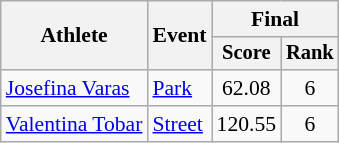<table class="wikitable" style="font-size:90%">
<tr>
<th rowspan="2">Athlete</th>
<th rowspan="2">Event</th>
<th colspan="2">Final</th>
</tr>
<tr style="font-size: 95%">
<th>Score</th>
<th>Rank</th>
</tr>
<tr style="text-align:center">
<td style="text-align:left"><a href='#'>Josefina Varas</a></td>
<td style="text-align:left"><a href='#'>Park</a></td>
<td>62.08</td>
<td style="text-align:center">6</td>
</tr>
<tr style="text-align:center">
<td style="text-align:left"><a href='#'>Valentina Tobar</a></td>
<td style="text-align:left"><a href='#'>Street</a></td>
<td>120.55</td>
<td style="text-align:center">6</td>
</tr>
</table>
